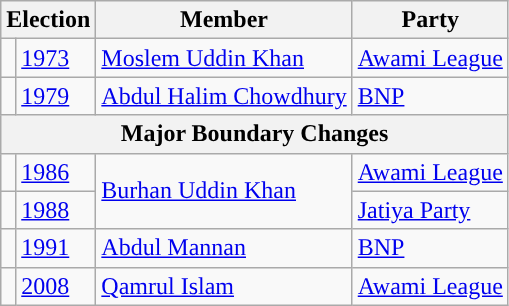<table class="wikitable">
<tr>
<th colspan="2">Election</th>
<th>Member</th>
<th>Party</th>
</tr>
<tr>
<td style="background-color:"></td>
<td><a href='#'>1973</a></td>
<td><a href='#'>Moslem Uddin Khan</a></td>
<td><a href='#'>Awami League</a></td>
</tr>
<tr>
<td style="background-color:"></td>
<td><a href='#'>1979</a></td>
<td><a href='#'>Abdul Halim Chowdhury</a></td>
<td><a href='#'>BNP</a></td>
</tr>
<tr>
<th colspan="4">Major Boundary Changes</th>
</tr>
<tr>
<td style="background-color:"></td>
<td><a href='#'>1986</a></td>
<td rowspan="2"><a href='#'>Burhan Uddin Khan</a></td>
<td><a href='#'>Awami League</a></td>
</tr>
<tr>
<td style="background-color:"></td>
<td><a href='#'>1988</a></td>
<td><a href='#'>Jatiya Party</a></td>
</tr>
<tr>
<td style="background-color:"></td>
<td><a href='#'>1991</a></td>
<td><a href='#'>Abdul Mannan</a></td>
<td><a href='#'>BNP</a></td>
</tr>
<tr>
<td style="background-color:"></td>
<td><a href='#'>2008</a></td>
<td><a href='#'>Qamrul Islam</a></td>
<td><a href='#'>Awami League</a></td>
</tr>
</table>
